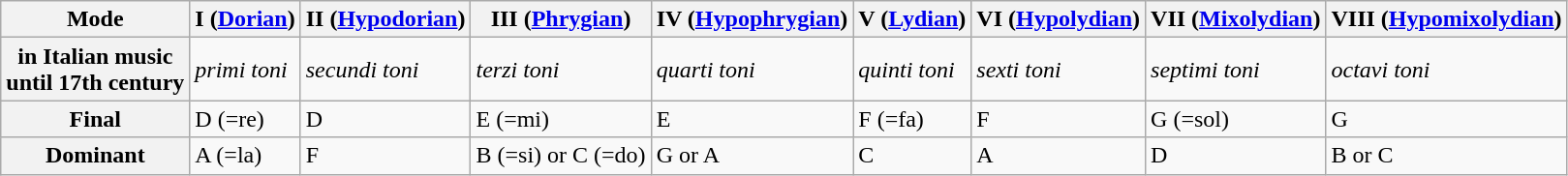<table class="wikitable">
<tr>
<th>Mode</th>
<th>I (<a href='#'>Dorian</a>)</th>
<th>II (<a href='#'>Hypodorian</a>)</th>
<th>III (<a href='#'>Phrygian</a>)</th>
<th>IV (<a href='#'>Hypophrygian</a>)</th>
<th>V (<a href='#'>Lydian</a>)</th>
<th>VI (<a href='#'>Hypolydian</a>)</th>
<th>VII (<a href='#'>Mixolydian</a>)</th>
<th>VIII (<a href='#'>Hypomixolydian</a>)</th>
</tr>
<tr>
<th>in Italian music<br>until 17th century</th>
<td><em>primi toni</em></td>
<td><em>secundi toni</em></td>
<td><em>terzi toni</em></td>
<td><em>quarti toni</em></td>
<td><em>quinti toni</em></td>
<td><em>sexti toni</em></td>
<td><em>septimi toni</em></td>
<td><em>octavi toni</em></td>
</tr>
<tr>
<th>Final</th>
<td>D (=re)</td>
<td>D</td>
<td>E (=mi)</td>
<td>E</td>
<td>F (=fa)</td>
<td>F</td>
<td>G (=sol)</td>
<td>G</td>
</tr>
<tr>
<th>Dominant</th>
<td>A (=la)</td>
<td>F</td>
<td>B (=si) or C (=do)</td>
<td>G or A</td>
<td>C</td>
<td>A</td>
<td>D</td>
<td>B or C</td>
</tr>
</table>
